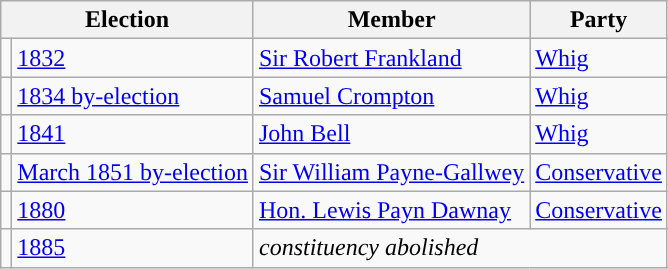<table class="wikitable">
<tr>
<th colspan="2">Election</th>
<th>Member</th>
<th>Party</th>
</tr>
<tr>
<td style="color:inherit;background-color: "></td>
<td><a href='#'>1832</a></td>
<td><a href='#'>Sir Robert Frankland</a></td>
<td><a href='#'>Whig</a></td>
</tr>
<tr>
<td style="color:inherit;background-color: "></td>
<td><a href='#'>1834 by-election</a></td>
<td><a href='#'>Samuel Crompton</a></td>
<td><a href='#'>Whig</a></td>
</tr>
<tr>
<td style="color:inherit;background-color: "></td>
<td><a href='#'>1841</a></td>
<td><a href='#'>John Bell</a></td>
<td><a href='#'>Whig</a></td>
</tr>
<tr>
<td style="color:inherit;background-color: "></td>
<td><a href='#'>March 1851 by-election</a></td>
<td><a href='#'>Sir William Payne-Gallwey</a></td>
<td><a href='#'>Conservative</a></td>
</tr>
<tr>
<td style="color:inherit;background-color: "></td>
<td><a href='#'>1880</a></td>
<td><a href='#'>Hon. Lewis Payn Dawnay</a></td>
<td><a href='#'>Conservative</a></td>
</tr>
<tr>
<td></td>
<td><a href='#'>1885</a></td>
<td colspan="2"><em>constituency abolished</em></td>
</tr>
</table>
